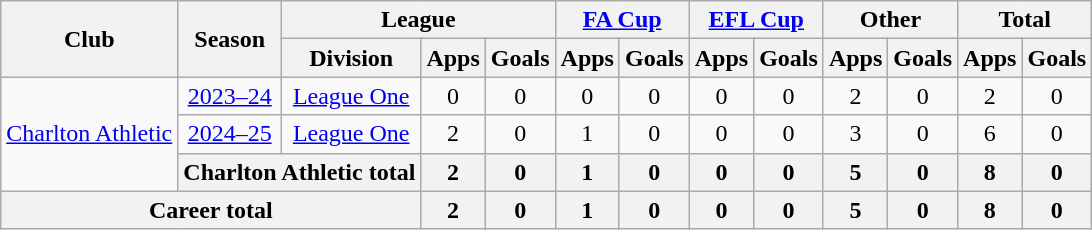<table class="wikitable" style="text-align: center;">
<tr>
<th rowspan="2">Club</th>
<th rowspan="2">Season</th>
<th colspan="3">League</th>
<th colspan="2"><a href='#'>FA Cup</a></th>
<th colspan="2"><a href='#'>EFL Cup</a></th>
<th colspan="2">Other</th>
<th colspan="2">Total</th>
</tr>
<tr>
<th>Division</th>
<th>Apps</th>
<th>Goals</th>
<th>Apps</th>
<th>Goals</th>
<th>Apps</th>
<th>Goals</th>
<th>Apps</th>
<th>Goals</th>
<th>Apps</th>
<th>Goals</th>
</tr>
<tr>
<td rowspan="3"><a href='#'>Charlton Athletic</a></td>
<td><a href='#'>2023–24</a></td>
<td><a href='#'>League One</a></td>
<td>0</td>
<td>0</td>
<td>0</td>
<td>0</td>
<td>0</td>
<td>0</td>
<td>2</td>
<td>0</td>
<td>2</td>
<td>0</td>
</tr>
<tr>
<td><a href='#'>2024–25</a></td>
<td><a href='#'>League One</a></td>
<td>2</td>
<td>0</td>
<td>1</td>
<td>0</td>
<td>0</td>
<td>0</td>
<td>3</td>
<td>0</td>
<td>6</td>
<td>0</td>
</tr>
<tr>
<th colspan="2">Charlton Athletic total</th>
<th>2</th>
<th>0</th>
<th>1</th>
<th>0</th>
<th>0</th>
<th>0</th>
<th>5</th>
<th>0</th>
<th>8</th>
<th>0</th>
</tr>
<tr>
<th colspan="3">Career total</th>
<th>2</th>
<th>0</th>
<th>1</th>
<th>0</th>
<th>0</th>
<th>0</th>
<th>5</th>
<th>0</th>
<th>8</th>
<th>0</th>
</tr>
</table>
